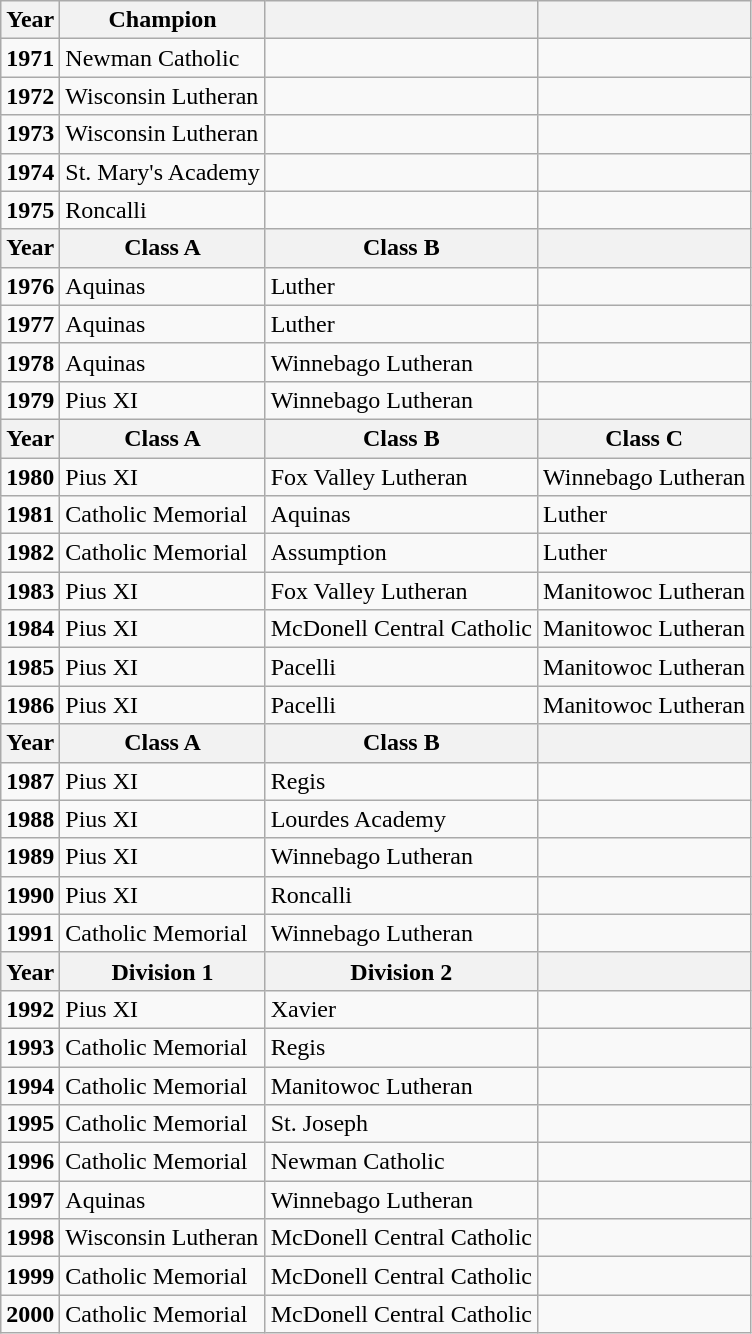<table class="wikitable mw-collapsible mw-collapsed">
<tr>
<th>Year</th>
<th>Champion</th>
<th></th>
<th></th>
</tr>
<tr>
<td><strong>1971</strong></td>
<td>Newman Catholic</td>
<td></td>
<td></td>
</tr>
<tr>
<td><strong>1972</strong></td>
<td>Wisconsin Lutheran</td>
<td></td>
<td></td>
</tr>
<tr>
<td><strong>1973</strong></td>
<td>Wisconsin Lutheran</td>
<td></td>
<td></td>
</tr>
<tr>
<td><strong>1974</strong></td>
<td>St. Mary's Academy</td>
<td></td>
<td></td>
</tr>
<tr>
<td><strong>1975</strong></td>
<td>Roncalli</td>
<td></td>
<td></td>
</tr>
<tr>
<th>Year</th>
<th>Class A</th>
<th>Class B</th>
<th></th>
</tr>
<tr>
<td><strong>1976</strong></td>
<td>Aquinas</td>
<td>Luther</td>
<td></td>
</tr>
<tr>
<td><strong>1977</strong></td>
<td>Aquinas</td>
<td>Luther</td>
<td></td>
</tr>
<tr>
<td><strong>1978</strong></td>
<td>Aquinas</td>
<td>Winnebago Lutheran</td>
<td></td>
</tr>
<tr>
<td><strong>1979</strong></td>
<td>Pius XI</td>
<td>Winnebago Lutheran</td>
<td></td>
</tr>
<tr>
<th>Year</th>
<th>Class A</th>
<th>Class B</th>
<th>Class C</th>
</tr>
<tr>
<td><strong>1980</strong></td>
<td>Pius XI</td>
<td>Fox Valley Lutheran</td>
<td>Winnebago Lutheran</td>
</tr>
<tr>
<td><strong>1981</strong></td>
<td>Catholic Memorial</td>
<td>Aquinas</td>
<td>Luther</td>
</tr>
<tr>
<td><strong>1982</strong></td>
<td>Catholic Memorial</td>
<td>Assumption</td>
<td>Luther</td>
</tr>
<tr>
<td><strong>1983</strong></td>
<td>Pius XI</td>
<td>Fox Valley Lutheran</td>
<td>Manitowoc Lutheran</td>
</tr>
<tr>
<td><strong>1984</strong></td>
<td>Pius XI</td>
<td>McDonell Central Catholic</td>
<td>Manitowoc Lutheran</td>
</tr>
<tr>
<td><strong>1985</strong></td>
<td>Pius XI</td>
<td>Pacelli</td>
<td>Manitowoc Lutheran</td>
</tr>
<tr>
<td><strong>1986</strong></td>
<td>Pius XI</td>
<td>Pacelli</td>
<td>Manitowoc Lutheran</td>
</tr>
<tr>
<th>Year</th>
<th>Class A</th>
<th>Class B</th>
<th></th>
</tr>
<tr>
<td><strong>1987</strong></td>
<td>Pius XI</td>
<td>Regis</td>
<td></td>
</tr>
<tr>
<td><strong>1988</strong></td>
<td>Pius XI</td>
<td>Lourdes Academy</td>
<td></td>
</tr>
<tr>
<td><strong>1989</strong></td>
<td>Pius XI</td>
<td>Winnebago Lutheran</td>
<td></td>
</tr>
<tr>
<td><strong>1990</strong></td>
<td>Pius XI</td>
<td>Roncalli</td>
<td></td>
</tr>
<tr>
<td><strong>1991</strong></td>
<td>Catholic Memorial</td>
<td>Winnebago Lutheran</td>
<td></td>
</tr>
<tr>
<th>Year</th>
<th>Division 1</th>
<th>Division 2</th>
<th></th>
</tr>
<tr>
<td><strong>1992</strong></td>
<td>Pius XI</td>
<td>Xavier</td>
<td></td>
</tr>
<tr>
<td><strong>1993</strong></td>
<td>Catholic Memorial</td>
<td>Regis</td>
<td></td>
</tr>
<tr>
<td><strong>1994</strong></td>
<td>Catholic Memorial</td>
<td>Manitowoc Lutheran</td>
<td></td>
</tr>
<tr>
<td><strong>1995</strong></td>
<td>Catholic Memorial</td>
<td>St. Joseph</td>
<td></td>
</tr>
<tr>
<td><strong>1996</strong></td>
<td>Catholic Memorial</td>
<td>Newman Catholic</td>
<td></td>
</tr>
<tr>
<td><strong>1997</strong></td>
<td>Aquinas</td>
<td>Winnebago Lutheran</td>
<td></td>
</tr>
<tr>
<td><strong>1998</strong></td>
<td>Wisconsin Lutheran</td>
<td>McDonell Central Catholic</td>
<td></td>
</tr>
<tr>
<td><strong>1999</strong></td>
<td>Catholic Memorial</td>
<td>McDonell Central Catholic</td>
<td></td>
</tr>
<tr>
<td><strong>2000</strong></td>
<td>Catholic Memorial</td>
<td>McDonell Central Catholic</td>
<td></td>
</tr>
</table>
